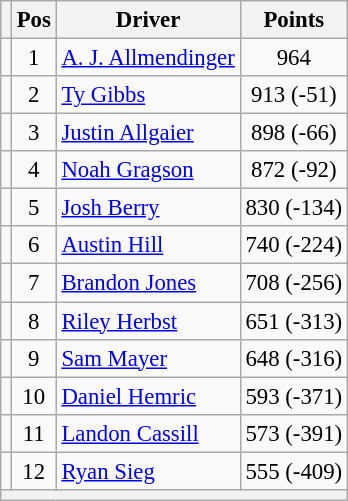<table class="wikitable" style="font-size: 95%;">
<tr>
<th></th>
<th>Pos</th>
<th>Driver</th>
<th>Points</th>
</tr>
<tr>
<td align="left"></td>
<td style="text-align:center;">1</td>
<td><a href='#'>A. J. Allmendinger</a></td>
<td style="text-align:center;">964</td>
</tr>
<tr>
<td align="left"></td>
<td style="text-align:center;">2</td>
<td><a href='#'>Ty Gibbs</a></td>
<td style="text-align:center;">913 (-51)</td>
</tr>
<tr>
<td align="left"></td>
<td style="text-align:center;">3</td>
<td><a href='#'>Justin Allgaier</a></td>
<td style="text-align:center;">898 (-66)</td>
</tr>
<tr>
<td align="left"></td>
<td style="text-align:center;">4</td>
<td><a href='#'>Noah Gragson</a></td>
<td style="text-align:center;">872 (-92)</td>
</tr>
<tr>
<td align="left"></td>
<td style="text-align:center;">5</td>
<td><a href='#'>Josh Berry</a></td>
<td style="text-align:center;">830 (-134)</td>
</tr>
<tr>
<td align="left"></td>
<td style="text-align:center;">6</td>
<td><a href='#'>Austin Hill</a></td>
<td style="text-align:center;">740 (-224)</td>
</tr>
<tr>
<td align="left"></td>
<td style="text-align:center;">7</td>
<td><a href='#'>Brandon Jones</a></td>
<td style="text-align:center;">708 (-256)</td>
</tr>
<tr>
<td align="left"></td>
<td style="text-align:center;">8</td>
<td><a href='#'>Riley Herbst</a></td>
<td style="text-align:center;">651 (-313)</td>
</tr>
<tr>
<td align="left"></td>
<td style="text-align:center;">9</td>
<td><a href='#'>Sam Mayer</a></td>
<td style="text-align:center;">648 (-316)</td>
</tr>
<tr>
<td align="left"></td>
<td style="text-align:center;">10</td>
<td><a href='#'>Daniel Hemric</a></td>
<td style="text-align:center;">593 (-371)</td>
</tr>
<tr>
<td align="left"></td>
<td style="text-align:center;">11</td>
<td><a href='#'>Landon Cassill</a></td>
<td style="text-align:center;">573 (-391)</td>
</tr>
<tr>
<td align="left"></td>
<td style="text-align:center;">12</td>
<td><a href='#'>Ryan Sieg</a></td>
<td style="text-align:center;">555 (-409)</td>
</tr>
<tr class="sortbottom">
<th colspan="9"></th>
</tr>
</table>
